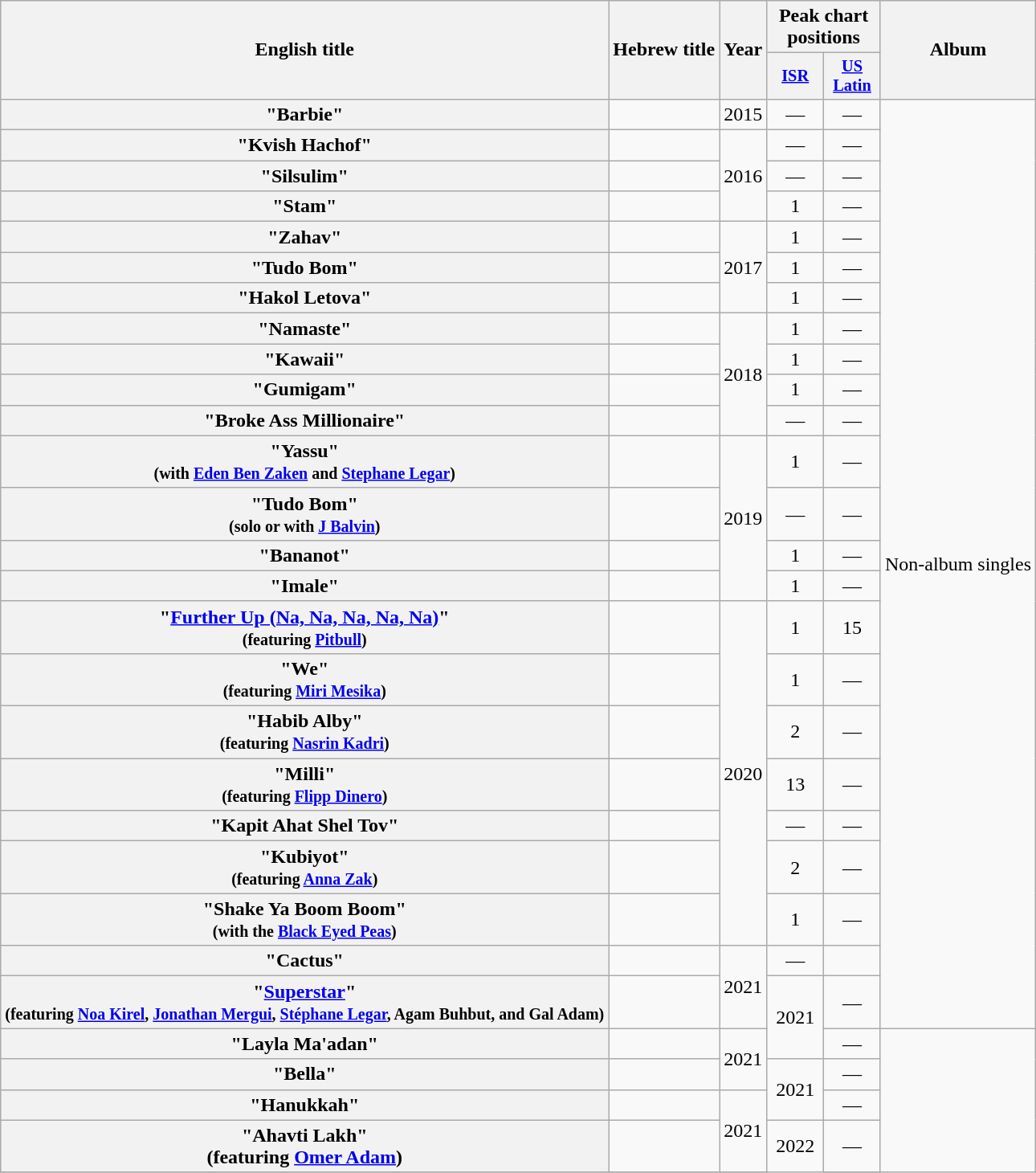<table class="wikitable plainrowheaders" style="text-align:center;">
<tr>
<th scope="col" rowspan="2">English title</th>
<th scope="col" rowspan="2">Hebrew title</th>
<th scope="col" rowspan="2">Year</th>
<th scope="col" colspan="2">Peak chart positions</th>
<th scope="col" rowspan="2">Album</th>
</tr>
<tr>
<th scope="col" style="width:3em;font-size:85%;"><a href='#'>ISR</a></th>
<th scope="col" style="width:3em;font-size:85%;"><a href='#'>US Latin</a></th>
</tr>
<tr>
<th scope="row">"Barbie"</th>
<td></td>
<td>2015</td>
<td>—</td>
<td>—</td>
<td rowspan="24">Non-album singles</td>
</tr>
<tr>
<th scope="row">"Kvish Hachof"</th>
<td></td>
<td rowspan="3">2016</td>
<td>—</td>
<td>—</td>
</tr>
<tr>
<th scope="row">"Silsulim"</th>
<td></td>
<td>—</td>
<td>—</td>
</tr>
<tr>
<th scope="row">"Stam"</th>
<td></td>
<td>1</td>
<td>—</td>
</tr>
<tr>
<th scope="row">"Zahav"</th>
<td></td>
<td rowspan="3">2017</td>
<td>1</td>
<td>—</td>
</tr>
<tr>
<th scope="row">"Tudo Bom"</th>
<td></td>
<td>1</td>
<td>—</td>
</tr>
<tr>
<th scope="row">"Hakol Letova"</th>
<td></td>
<td>1</td>
<td>—</td>
</tr>
<tr>
<th scope="row">"Namaste"</th>
<td></td>
<td rowspan="4">2018</td>
<td>1</td>
<td>—</td>
</tr>
<tr>
<th scope="row">"Kawaii"</th>
<td></td>
<td>1</td>
<td>—</td>
</tr>
<tr>
<th scope="row">"Gumigam"</th>
<td></td>
<td>1</td>
<td>—</td>
</tr>
<tr>
<th scope="row">"Broke Ass Millionaire"</th>
<td></td>
<td>—</td>
<td>—</td>
</tr>
<tr>
<th scope="row">"Yassu"<br><small>(with <a href='#'>Eden Ben Zaken</a> and <a href='#'>Stephane Legar</a>)</small></th>
<td></td>
<td rowspan="4">2019</td>
<td>1</td>
<td>—</td>
</tr>
<tr>
<th scope="row">"Tudo Bom"<br><small>(solo or with <a href='#'>J Balvin</a>)</small></th>
<td></td>
<td>—</td>
<td>—</td>
</tr>
<tr>
<th scope="row">"Bananot"</th>
<td></td>
<td>1</td>
<td>—</td>
</tr>
<tr>
<th scope="row">"Imale"</th>
<td></td>
<td>1</td>
<td>—</td>
</tr>
<tr>
<th scope="row">"<a href='#'>Further Up (Na, Na, Na, Na, Na)</a>"<br><small>(featuring <a href='#'>Pitbull</a>)</small></th>
<td></td>
<td rowspan="7">2020</td>
<td>1</td>
<td>15</td>
</tr>
<tr>
<th scope="row">"We"<br><small>(featuring <a href='#'>Miri Mesika</a>)</small></th>
<td></td>
<td>1</td>
<td>—</td>
</tr>
<tr>
<th scope="row">"Habib Alby"<br><small>(featuring <a href='#'>Nasrin Kadri</a>)</small></th>
<td></td>
<td>2</td>
<td>—</td>
</tr>
<tr>
<th scope="row">"Milli"<br><small>(featuring <a href='#'>Flipp Dinero</a>)</small></th>
<td></td>
<td>13</td>
<td>—</td>
</tr>
<tr>
<th scope="row">"Kapit Ahat Shel Tov"</th>
<td></td>
<td>—</td>
<td>—</td>
</tr>
<tr>
<th scope="row">"Kubiyot"<br><small>(featuring <a href='#'>Anna Zak</a>)</small></th>
<td></td>
<td>2</td>
<td>—</td>
</tr>
<tr>
<th scope="row">"Shake Ya Boom Boom"<br><small>(with the <a href='#'>Black Eyed Peas</a>)</small></th>
<td></td>
<td>1</td>
<td>—</td>
</tr>
<tr>
<th scope="row">"Cactus"</th>
<td></td>
<td rowspan="2">2021</td>
<td>—</td>
</tr>
<tr>
<th scope="row">"<a href='#'>Superstar</a>"<br><small>(featuring <a href='#'>Noa Kirel</a>, <a href='#'>Jonathan Mergui</a>, <a href='#'>Stéphane Legar</a>, Agam Buhbut, and Gal Adam)</small></th>
<td></td>
<td rowspan="2">2021</td>
<td>—</td>
</tr>
<tr>
<th scope="row">"Layla Ma'adan"</th>
<td></td>
<td rowspan="2">2021</td>
<td>—</td>
</tr>
<tr>
<th scope="row">"Bella"</th>
<td></td>
<td rowspan="2">2021</td>
<td>—</td>
</tr>
<tr>
<th scope="row">"Hanukkah"</th>
<td></td>
<td rowspan="2">2021</td>
<td>—</td>
</tr>
<tr>
<th scope="row">"Ahavti Lakh"<br>(featuring <a href='#'>Omer Adam</a>)</th>
<td></td>
<td rowspan ="2">2022</td>
<td>—</td>
</tr>
<tr>
</tr>
</table>
